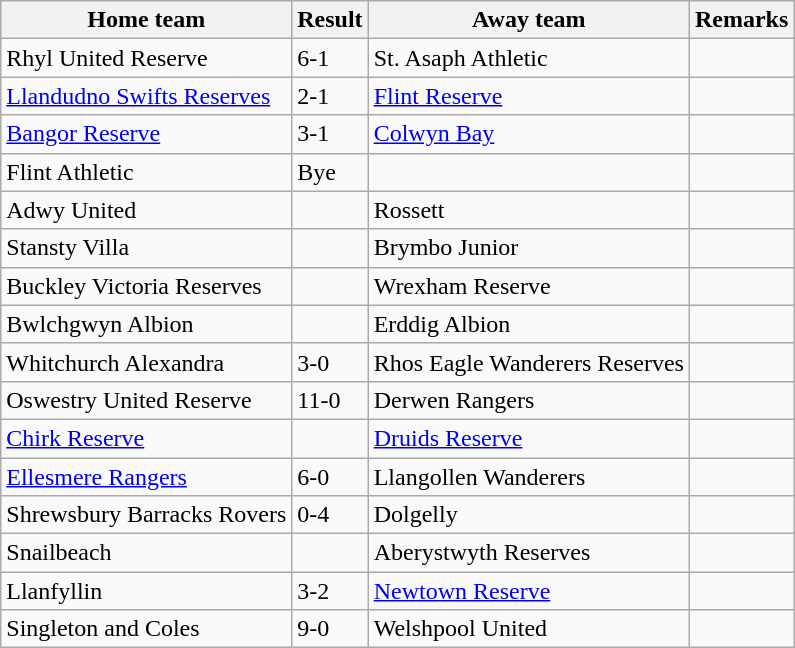<table class="wikitable">
<tr>
<th>Home team</th>
<th>Result</th>
<th>Away team</th>
<th>Remarks</th>
</tr>
<tr>
<td>Rhyl United Reserve</td>
<td>6-1</td>
<td>St. Asaph Athletic</td>
<td></td>
</tr>
<tr>
<td><a href='#'>Llandudno Swifts Reserves</a></td>
<td>2-1</td>
<td><a href='#'>Flint Reserve</a></td>
<td></td>
</tr>
<tr>
<td><a href='#'>Bangor Reserve</a></td>
<td>3-1</td>
<td><a href='#'>Colwyn Bay</a></td>
<td></td>
</tr>
<tr>
<td>Flint Athletic</td>
<td>Bye</td>
<td></td>
<td></td>
</tr>
<tr>
<td>Adwy United</td>
<td></td>
<td>Rossett</td>
<td></td>
</tr>
<tr>
<td>Stansty Villa</td>
<td></td>
<td>Brymbo Junior</td>
<td></td>
</tr>
<tr>
<td>Buckley Victoria Reserves</td>
<td></td>
<td>Wrexham Reserve</td>
<td></td>
</tr>
<tr>
<td>Bwlchgwyn Albion</td>
<td></td>
<td>Erddig Albion</td>
<td></td>
</tr>
<tr>
<td> Whitchurch Alexandra</td>
<td>3-0</td>
<td>Rhos Eagle Wanderers Reserves</td>
<td></td>
</tr>
<tr>
<td> Oswestry United Reserve</td>
<td>11-0</td>
<td> Derwen Rangers</td>
<td></td>
</tr>
<tr>
<td><a href='#'>Chirk Reserve</a></td>
<td></td>
<td><a href='#'>Druids Reserve</a></td>
<td></td>
</tr>
<tr>
<td> <a href='#'>Ellesmere Rangers</a></td>
<td>6-0</td>
<td>Llangollen Wanderers</td>
<td></td>
</tr>
<tr>
<td> Shrewsbury Barracks Rovers</td>
<td>0-4</td>
<td>Dolgelly</td>
<td></td>
</tr>
<tr>
<td> Snailbeach</td>
<td></td>
<td>Aberystwyth Reserves</td>
<td></td>
</tr>
<tr>
<td>Llanfyllin</td>
<td>3-2</td>
<td><a href='#'>Newtown Reserve</a></td>
<td></td>
</tr>
<tr>
<td> Singleton and Coles</td>
<td>9-0</td>
<td>Welshpool United</td>
<td></td>
</tr>
</table>
